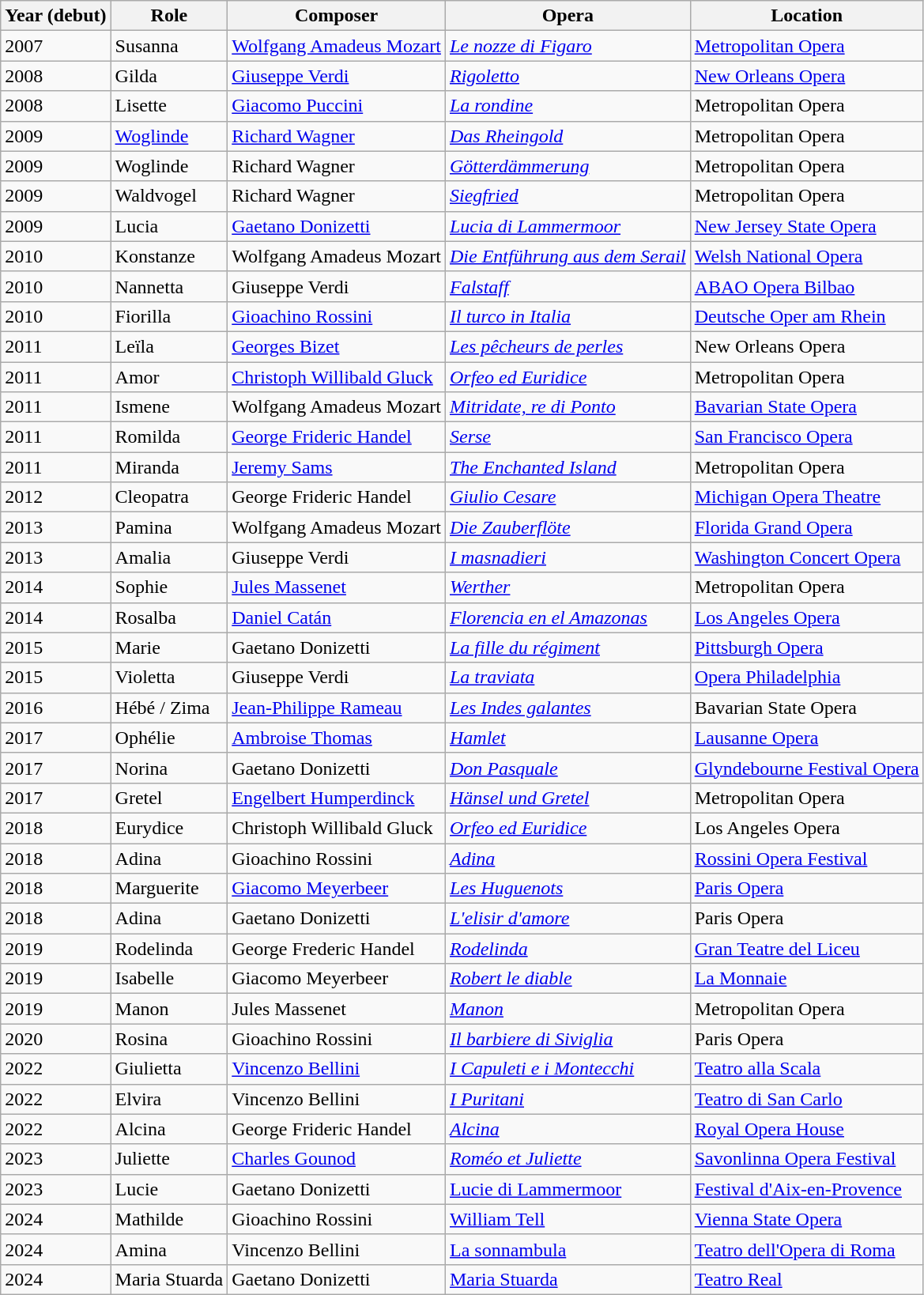<table class="wikitable">
<tr>
<th>Year (debut)</th>
<th>Role</th>
<th>Composer</th>
<th>Opera</th>
<th>Location</th>
</tr>
<tr>
<td>2007</td>
<td>Susanna</td>
<td><a href='#'>Wolfgang Amadeus Mozart</a></td>
<td><em><a href='#'>Le nozze di Figaro</a></em></td>
<td><a href='#'>Metropolitan Opera</a></td>
</tr>
<tr>
<td>2008</td>
<td>Gilda</td>
<td><a href='#'>Giuseppe Verdi</a></td>
<td><em><a href='#'>Rigoletto</a></em></td>
<td><a href='#'>New Orleans Opera</a></td>
</tr>
<tr>
<td>2008</td>
<td>Lisette</td>
<td><a href='#'>Giacomo Puccini</a></td>
<td><em><a href='#'>La rondine</a></em></td>
<td>Metropolitan Opera</td>
</tr>
<tr>
<td>2009</td>
<td><a href='#'>Woglinde</a></td>
<td><a href='#'>Richard Wagner</a></td>
<td><em><a href='#'>Das Rheingold</a></em></td>
<td>Metropolitan Opera</td>
</tr>
<tr>
<td>2009</td>
<td>Woglinde</td>
<td>Richard Wagner</td>
<td><em><a href='#'>Götterdämmerung</a></em></td>
<td>Metropolitan Opera</td>
</tr>
<tr>
<td>2009</td>
<td>Waldvogel</td>
<td>Richard Wagner</td>
<td><em><a href='#'>Siegfried</a></em></td>
<td>Metropolitan Opera</td>
</tr>
<tr>
<td>2009</td>
<td>Lucia</td>
<td><a href='#'>Gaetano Donizetti</a></td>
<td><em><a href='#'>Lucia di Lammermoor</a></em></td>
<td><a href='#'>New Jersey State Opera</a></td>
</tr>
<tr>
<td>2010</td>
<td>Konstanze</td>
<td>Wolfgang Amadeus Mozart</td>
<td><em><a href='#'>Die Entführung aus dem Serail</a></em></td>
<td><a href='#'>Welsh National Opera</a></td>
</tr>
<tr>
<td>2010</td>
<td>Nannetta</td>
<td>Giuseppe Verdi</td>
<td><em><a href='#'>Falstaff</a></em></td>
<td><a href='#'>ABAO Opera Bilbao</a></td>
</tr>
<tr>
<td>2010</td>
<td>Fiorilla</td>
<td><a href='#'>Gioachino Rossini</a></td>
<td><em><a href='#'>Il turco in Italia</a></em></td>
<td><a href='#'>Deutsche Oper am Rhein</a></td>
</tr>
<tr>
<td>2011</td>
<td>Leïla</td>
<td><a href='#'>Georges Bizet</a></td>
<td><em><a href='#'>Les pêcheurs de perles</a></em></td>
<td>New Orleans Opera</td>
</tr>
<tr>
<td>2011</td>
<td>Amor</td>
<td><a href='#'>Christoph Willibald Gluck</a></td>
<td><em><a href='#'>Orfeo ed Euridice</a></em></td>
<td>Metropolitan Opera</td>
</tr>
<tr>
<td>2011</td>
<td>Ismene</td>
<td>Wolfgang Amadeus Mozart</td>
<td><em><a href='#'>Mitridate, re di Ponto</a></em></td>
<td><a href='#'>Bavarian State Opera</a></td>
</tr>
<tr>
<td>2011</td>
<td>Romilda</td>
<td><a href='#'>George Frideric Handel</a></td>
<td><em><a href='#'>Serse</a></em></td>
<td><a href='#'>San Francisco Opera</a></td>
</tr>
<tr>
<td>2011</td>
<td>Miranda</td>
<td><a href='#'>Jeremy Sams</a></td>
<td><em><a href='#'>The Enchanted Island</a></em></td>
<td>Metropolitan Opera</td>
</tr>
<tr>
<td>2012</td>
<td>Cleopatra</td>
<td>George Frideric Handel</td>
<td><em><a href='#'>Giulio Cesare</a></em></td>
<td><a href='#'>Michigan Opera Theatre</a></td>
</tr>
<tr>
<td>2013</td>
<td>Pamina</td>
<td>Wolfgang Amadeus Mozart</td>
<td><em><a href='#'>Die Zauberflöte</a></em></td>
<td><a href='#'>Florida Grand Opera</a></td>
</tr>
<tr>
<td>2013</td>
<td>Amalia</td>
<td>Giuseppe Verdi</td>
<td><em><a href='#'>I masnadieri</a></em></td>
<td><a href='#'>Washington Concert Opera</a></td>
</tr>
<tr>
<td>2014</td>
<td>Sophie</td>
<td><a href='#'>Jules Massenet</a></td>
<td><em><a href='#'>Werther</a></em></td>
<td>Metropolitan Opera</td>
</tr>
<tr>
<td>2014</td>
<td>Rosalba</td>
<td><a href='#'>Daniel Catán</a></td>
<td><em><a href='#'>Florencia en el Amazonas</a></em></td>
<td><a href='#'>Los Angeles Opera</a></td>
</tr>
<tr>
<td>2015</td>
<td>Marie</td>
<td>Gaetano Donizetti</td>
<td><em><a href='#'>La fille du régiment</a></em></td>
<td><a href='#'>Pittsburgh Opera</a></td>
</tr>
<tr>
<td>2015</td>
<td>Violetta</td>
<td>Giuseppe Verdi</td>
<td><em><a href='#'>La traviata</a></em></td>
<td><a href='#'>Opera Philadelphia</a></td>
</tr>
<tr>
<td>2016</td>
<td>Hébé / Zima</td>
<td><a href='#'>Jean-Philippe Rameau</a></td>
<td><em><a href='#'>Les Indes galantes</a></em></td>
<td>Bavarian State Opera</td>
</tr>
<tr>
<td>2017</td>
<td>Ophélie</td>
<td><a href='#'>Ambroise Thomas</a></td>
<td><em><a href='#'>Hamlet</a></em></td>
<td><a href='#'>Lausanne Opera</a></td>
</tr>
<tr>
<td>2017</td>
<td>Norina</td>
<td>Gaetano Donizetti</td>
<td><em><a href='#'>Don Pasquale</a></em></td>
<td><a href='#'>Glyndebourne Festival Opera</a></td>
</tr>
<tr>
<td>2017</td>
<td>Gretel</td>
<td><a href='#'>Engelbert Humperdinck</a></td>
<td><em><a href='#'>Hänsel und Gretel</a></em></td>
<td>Metropolitan Opera</td>
</tr>
<tr>
<td>2018</td>
<td>Eurydice</td>
<td>Christoph Willibald Gluck</td>
<td><em><a href='#'>Orfeo ed Euridice</a></em></td>
<td>Los Angeles Opera</td>
</tr>
<tr>
<td>2018</td>
<td>Adina</td>
<td>Gioachino Rossini</td>
<td><em><a href='#'>Adina</a></em></td>
<td><a href='#'>Rossini Opera Festival</a></td>
</tr>
<tr>
<td>2018</td>
<td>Marguerite</td>
<td><a href='#'>Giacomo Meyerbeer</a></td>
<td><em><a href='#'>Les Huguenots</a></em></td>
<td><a href='#'>Paris Opera</a></td>
</tr>
<tr>
<td>2018</td>
<td>Adina</td>
<td>Gaetano Donizetti</td>
<td><em><a href='#'>L'elisir d'amore</a></em></td>
<td>Paris Opera</td>
</tr>
<tr>
<td>2019</td>
<td>Rodelinda</td>
<td>George Frederic Handel</td>
<td><em><a href='#'>Rodelinda</a></em></td>
<td><a href='#'>Gran Teatre del Liceu</a></td>
</tr>
<tr>
<td>2019</td>
<td>Isabelle</td>
<td>Giacomo Meyerbeer</td>
<td><em><a href='#'>Robert le diable</a></em></td>
<td><a href='#'>La Monnaie</a></td>
</tr>
<tr>
<td>2019</td>
<td>Manon</td>
<td>Jules Massenet</td>
<td><em><a href='#'>Manon</a></em></td>
<td>Metropolitan Opera</td>
</tr>
<tr>
<td>2020</td>
<td>Rosina</td>
<td>Gioachino Rossini</td>
<td><em><a href='#'>Il barbiere di Siviglia</a></em></td>
<td>Paris Opera</td>
</tr>
<tr>
<td>2022</td>
<td>Giulietta</td>
<td><a href='#'>Vincenzo Bellini</a></td>
<td><em><a href='#'>I Capuleti e i Montecchi</a></em></td>
<td><a href='#'>Teatro alla Scala</a></td>
</tr>
<tr>
<td>2022</td>
<td>Elvira</td>
<td>Vincenzo Bellini</td>
<td><a href='#'><em>I Puritani</em></a></td>
<td><a href='#'>Teatro di San Carlo</a></td>
</tr>
<tr>
<td>2022</td>
<td>Alcina</td>
<td>George Frideric Handel</td>
<td><em><a href='#'>Alcina</a></em></td>
<td><a href='#'>Royal Opera House</a></td>
</tr>
<tr>
<td>2023</td>
<td>Juliette</td>
<td><a href='#'>Charles Gounod</a></td>
<td><em><a href='#'>Roméo et Juliette</a></em></td>
<td><a href='#'>Savonlinna Opera Festival</a></td>
</tr>
<tr>
<td>2023</td>
<td>Lucie</td>
<td>Gaetano Donizetti</td>
<td><a href='#'>Lucie di Lammermoor</a></td>
<td><a href='#'>Festival d'Aix-en-Provence</a></td>
</tr>
<tr>
<td>2024</td>
<td>Mathilde</td>
<td>Gioachino Rossini</td>
<td><a href='#'>William Tell</a></td>
<td><a href='#'>Vienna State Opera</a></td>
</tr>
<tr>
<td>2024</td>
<td>Amina</td>
<td>Vincenzo Bellini</td>
<td><a href='#'>La sonnambula</a></td>
<td><a href='#'>Teatro dell'Opera di Roma</a></td>
</tr>
<tr>
<td>2024</td>
<td>Maria Stuarda</td>
<td>Gaetano Donizetti</td>
<td><a href='#'>Maria Stuarda</a></td>
<td><a href='#'>Teatro Real</a></td>
</tr>
</table>
